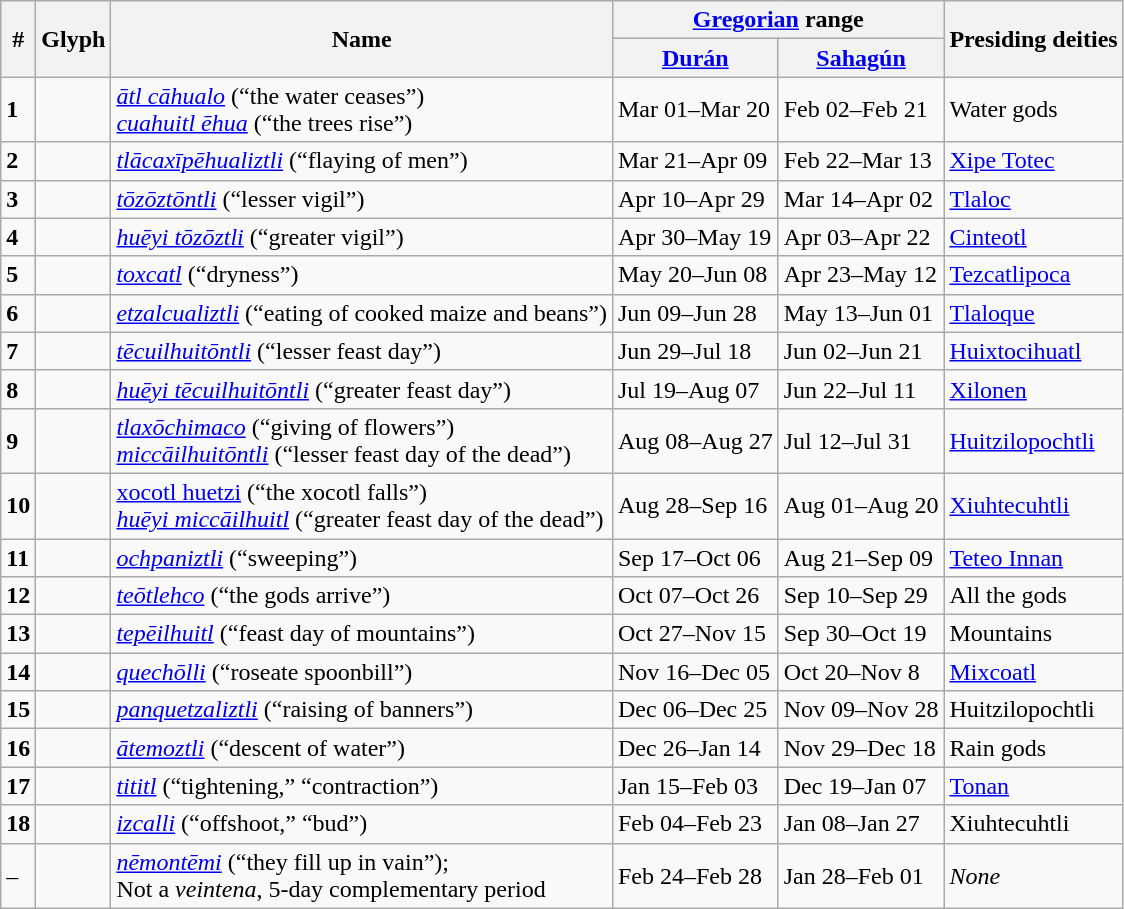<table class="wikitable">
<tr>
<th rowspan=2>#</th>
<th rowspan=2>Glyph</th>
<th rowspan=2>Name</th>
<th colspan=2 scope=colgroup><a href='#'>Gregorian</a> range</th>
<th rowspan=2>Presiding deities</th>
</tr>
<tr>
<th><a href='#'>Durán</a></th>
<th><a href='#'>Sahagún</a></th>
</tr>
<tr>
<td><strong>1</strong></td>
<td></td>
<td><em><a href='#'>ātl cāhualo</a></em> (“the water ceases”) <br> <em><a href='#'>cuahuitl ēhua</a></em> (“the trees rise”)</td>
<td>Mar 01–Mar 20</td>
<td>Feb 02–Feb 21</td>
<td>Water gods</td>
</tr>
<tr>
<td><strong>2</strong></td>
<td></td>
<td><em><a href='#'>tlācaxīpēhualiztli</a></em> (“flaying of men”)</td>
<td>Mar 21–Apr 09</td>
<td>Feb 22–Mar 13</td>
<td><a href='#'>Xipe Totec</a></td>
</tr>
<tr>
<td><strong>3</strong></td>
<td></td>
<td><em><a href='#'>tōzōztōntli</a></em> (“lesser vigil”)</td>
<td>Apr 10–Apr 29</td>
<td>Mar 14–Apr 02</td>
<td><a href='#'>Tlaloc</a></td>
</tr>
<tr>
<td><strong>4</strong></td>
<td></td>
<td><em><a href='#'>huēyi tōzōztli</a></em> (“greater vigil”)</td>
<td>Apr 30–May 19</td>
<td>Apr 03–Apr 22</td>
<td><a href='#'>Cinteotl</a></td>
</tr>
<tr>
<td><strong>5</strong></td>
<td></td>
<td><em><a href='#'>toxcatl</a></em> (“dryness”)</td>
<td>May 20–Jun 08</td>
<td>Apr 23–May 12</td>
<td><a href='#'>Tezcatlipoca</a></td>
</tr>
<tr>
<td><strong>6</strong></td>
<td></td>
<td><em><a href='#'>etzalcualiztli</a></em> (“eating of cooked maize and beans”)</td>
<td>Jun 09–Jun 28</td>
<td>May 13–Jun 01</td>
<td><a href='#'>Tlaloque</a></td>
</tr>
<tr>
<td><strong>7</strong></td>
<td></td>
<td><em><a href='#'>tēcuilhuitōntli</a></em> (“lesser feast day”)</td>
<td>Jun 29–Jul 18</td>
<td>Jun 02–Jun 21</td>
<td><a href='#'>Huixtocihuatl</a></td>
</tr>
<tr>
<td><strong>8</strong></td>
<td></td>
<td><em><a href='#'>huēyi tēcuilhuitōntli</a></em> (“greater feast day”)</td>
<td>Jul 19–Aug 07</td>
<td>Jun 22–Jul 11</td>
<td><a href='#'>Xilonen</a></td>
</tr>
<tr>
<td><strong>9</strong></td>
<td></td>
<td><em><a href='#'>tlaxōchimaco</a></em> (“giving of flowers”) <br> <em><a href='#'>miccāilhuitōntli</a></em> (“lesser feast day of the dead”)</td>
<td>Aug 08–Aug 27</td>
<td>Jul 12–Jul 31</td>
<td><a href='#'>Huitzilopochtli</a></td>
</tr>
<tr>
<td><strong>10</strong></td>
<td></td>
<td><a href='#'>xocotl huetzi</a> (“the xocotl falls”) <br> <em><a href='#'>huēyi miccāilhuitl</a></em> (“greater feast day of the dead”)</td>
<td>Aug 28–Sep 16</td>
<td>Aug 01–Aug 20</td>
<td><a href='#'>Xiuhtecuhtli</a></td>
</tr>
<tr>
<td><strong>11</strong></td>
<td></td>
<td><em><a href='#'>ochpaniztli</a></em> (“sweeping”)</td>
<td>Sep 17–Oct 06</td>
<td>Aug 21–Sep 09</td>
<td><a href='#'>Teteo Innan</a></td>
</tr>
<tr>
<td><strong>12</strong></td>
<td></td>
<td><em><a href='#'>teōtlehco</a></em> (“the gods arrive”)</td>
<td>Oct 07–Oct 26</td>
<td>Sep 10–Sep 29</td>
<td>All the gods</td>
</tr>
<tr>
<td><strong>13</strong></td>
<td></td>
<td><em><a href='#'>tepēilhuitl</a></em> (“feast day of mountains”)</td>
<td>Oct 27–Nov 15</td>
<td>Sep 30–Oct 19</td>
<td>Mountains</td>
</tr>
<tr>
<td><strong>14</strong></td>
<td></td>
<td><em><a href='#'>quechōlli</a></em> (“roseate spoonbill”)</td>
<td>Nov 16–Dec 05</td>
<td>Oct 20–Nov 8</td>
<td><a href='#'>Mixcoatl</a></td>
</tr>
<tr>
<td><strong>15</strong></td>
<td></td>
<td><em><a href='#'>panquetzaliztli</a></em> (“raising of banners”)</td>
<td>Dec 06–Dec 25</td>
<td>Nov 09–Nov 28</td>
<td>Huitzilopochtli</td>
</tr>
<tr>
<td><strong>16</strong></td>
<td></td>
<td><em><a href='#'>ātemoztli</a></em> (“descent of water”)</td>
<td>Dec 26–Jan 14</td>
<td>Nov 29–Dec 18</td>
<td>Rain gods</td>
</tr>
<tr>
<td><strong>17</strong></td>
<td></td>
<td><em><a href='#'>tititl</a></em> (“tightening,” “contraction”)</td>
<td>Jan 15–Feb 03</td>
<td>Dec 19–Jan 07</td>
<td><a href='#'>Tonan</a></td>
</tr>
<tr>
<td><strong>18</strong></td>
<td></td>
<td><em><a href='#'>izcalli</a></em> (“offshoot,” “bud”)</td>
<td>Feb 04–Feb 23</td>
<td>Jan 08–Jan 27</td>
<td>Xiuhtecuhtli</td>
</tr>
<tr>
<td>–</td>
<td></td>
<td><em><a href='#'>nēmontēmi</a></em> (“they fill up in vain”);<br>Not a <em>veintena</em>, 5-day complementary period</td>
<td>Feb 24–Feb 28</td>
<td>Jan 28–Feb 01</td>
<td><em>None</em></td>
</tr>
</table>
